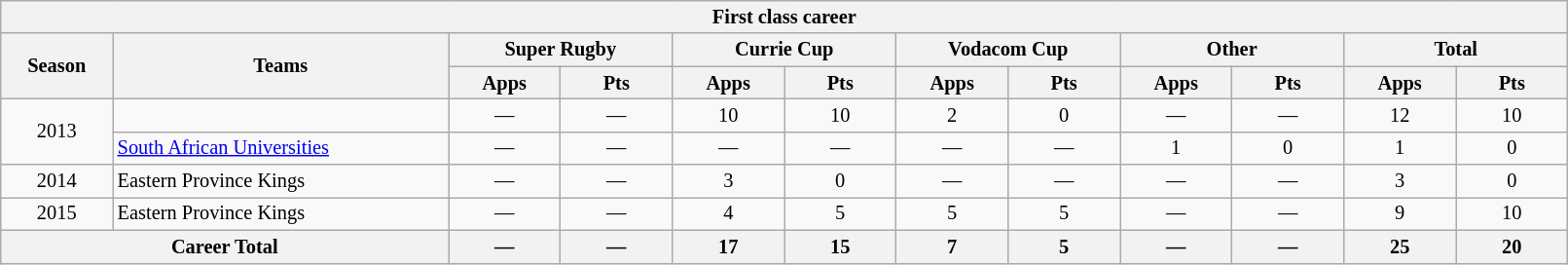<table class="wikitable" style="text-align:center; font-size:85%; width:85%">
<tr>
<th colspan=100%>First class career</th>
</tr>
<tr>
<th style="width:5%;"  rowspan=2>Season</th>
<th style="width:15%;" rowspan=2>Teams</th>
<th colspan=2>Super Rugby</th>
<th colspan=2>Currie Cup</th>
<th colspan=2>Vodacom Cup</th>
<th colspan=2>Other</th>
<th colspan=2>Total</th>
</tr>
<tr>
<th style="width:5%;">Apps</th>
<th style="width:5%;">Pts</th>
<th style="width:5%;">Apps</th>
<th style="width:5%;">Pts</th>
<th style="width:5%;">Apps</th>
<th style="width:5%;">Pts</th>
<th style="width:5%;">Apps</th>
<th style="width:5%;">Pts</th>
<th style="width:5%;">Apps</th>
<th style="width:5%;">Pts</th>
</tr>
<tr>
<td rowspan=2>2013</td>
<td style="text-align:left;"></td>
<td>—</td>
<td>—</td>
<td>10</td>
<td>10</td>
<td>2</td>
<td>0</td>
<td>—</td>
<td>—</td>
<td>12</td>
<td>10</td>
</tr>
<tr>
<td style="text-align:left;"><a href='#'>South African Universities</a></td>
<td>—</td>
<td>—</td>
<td>—</td>
<td>—</td>
<td>—</td>
<td>—</td>
<td>1</td>
<td>0</td>
<td>1</td>
<td>0</td>
</tr>
<tr>
<td>2014</td>
<td style="text-align:left;">Eastern Province Kings</td>
<td>—</td>
<td>—</td>
<td>3</td>
<td>0</td>
<td>—</td>
<td>—</td>
<td>—</td>
<td>—</td>
<td>3</td>
<td>0</td>
</tr>
<tr>
<td>2015</td>
<td style="text-align:left;">Eastern Province Kings</td>
<td>—</td>
<td>—</td>
<td>4</td>
<td>5</td>
<td>5</td>
<td>5</td>
<td>—</td>
<td>—</td>
<td>9</td>
<td>10</td>
</tr>
<tr>
<th colspan=2>Career Total</th>
<th>—</th>
<th>—</th>
<th>17</th>
<th>15</th>
<th>7</th>
<th>5</th>
<th>—</th>
<th>—</th>
<th>25</th>
<th>20</th>
</tr>
</table>
